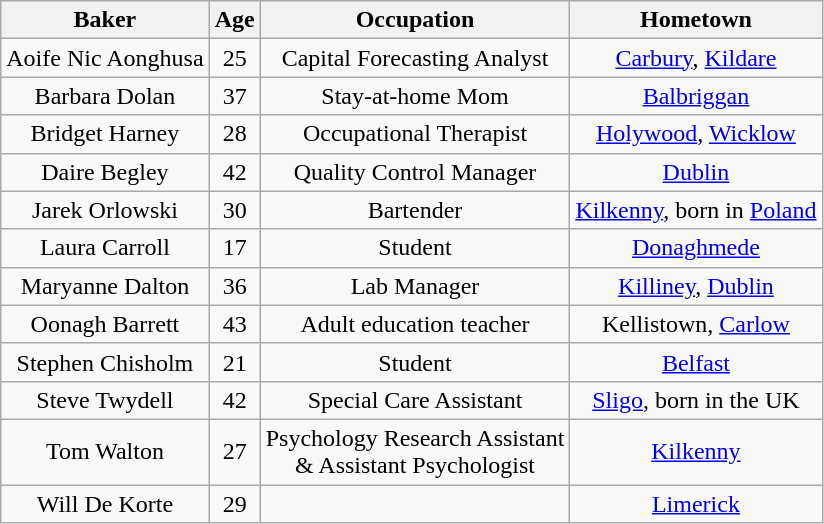<table class="wikitable" style="text-align:center">
<tr>
<th>Baker</th>
<th>Age</th>
<th>Occupation</th>
<th>Hometown</th>
</tr>
<tr>
<td>Aoife Nic Aonghusa</td>
<td>25</td>
<td>Capital Forecasting Analyst</td>
<td><a href='#'>Carbury</a>, <a href='#'>Kildare</a></td>
</tr>
<tr>
<td>Barbara Dolan</td>
<td>37</td>
<td>Stay-at-home Mom</td>
<td><a href='#'>Balbriggan</a></td>
</tr>
<tr>
<td>Bridget Harney</td>
<td>28</td>
<td>Occupational Therapist</td>
<td><a href='#'>Holywood</a>, <a href='#'>Wicklow</a></td>
</tr>
<tr>
<td>Daire Begley</td>
<td>42</td>
<td>Quality Control Manager</td>
<td><a href='#'>Dublin</a></td>
</tr>
<tr>
<td>Jarek Orlowski</td>
<td>30</td>
<td>Bartender</td>
<td><a href='#'>Kilkenny</a>, born in <a href='#'>Poland</a></td>
</tr>
<tr>
<td>Laura Carroll</td>
<td>17</td>
<td>Student</td>
<td><a href='#'>Donaghmede</a></td>
</tr>
<tr>
<td>Maryanne Dalton</td>
<td>36</td>
<td>Lab Manager</td>
<td><a href='#'>Killiney</a>, <a href='#'>Dublin</a></td>
</tr>
<tr>
<td>Oonagh Barrett</td>
<td>43</td>
<td>Adult education teacher</td>
<td>Kellistown, <a href='#'>Carlow</a></td>
</tr>
<tr>
<td>Stephen Chisholm</td>
<td>21</td>
<td>Student</td>
<td><a href='#'>Belfast</a></td>
</tr>
<tr>
<td>Steve Twydell</td>
<td>42</td>
<td>Special Care Assistant</td>
<td><a href='#'>Sligo</a>, born in the UK</td>
</tr>
<tr>
<td>Tom Walton</td>
<td>27</td>
<td>Psychology Research Assistant<br>& Assistant Psychologist</td>
<td><a href='#'>Kilkenny</a></td>
</tr>
<tr>
<td>Will De Korte</td>
<td>29</td>
<td></td>
<td><a href='#'>Limerick</a></td>
</tr>
</table>
